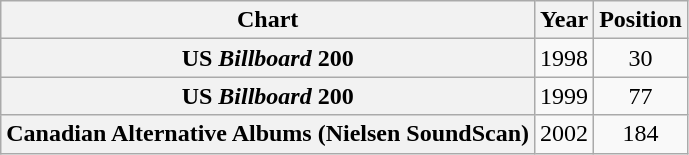<table class="wikitable plainrowheaders" style="text-align:center">
<tr>
<th scope="col">Chart</th>
<th scope="col">Year</th>
<th scope="col">Position</th>
</tr>
<tr>
<th scope="row">US <em>Billboard</em> 200</th>
<td>1998</td>
<td>30</td>
</tr>
<tr>
<th scope="row">US <em>Billboard</em> 200</th>
<td>1999</td>
<td>77</td>
</tr>
<tr>
<th scope="row">Canadian Alternative Albums (Nielsen SoundScan)</th>
<td>2002</td>
<td>184</td>
</tr>
</table>
